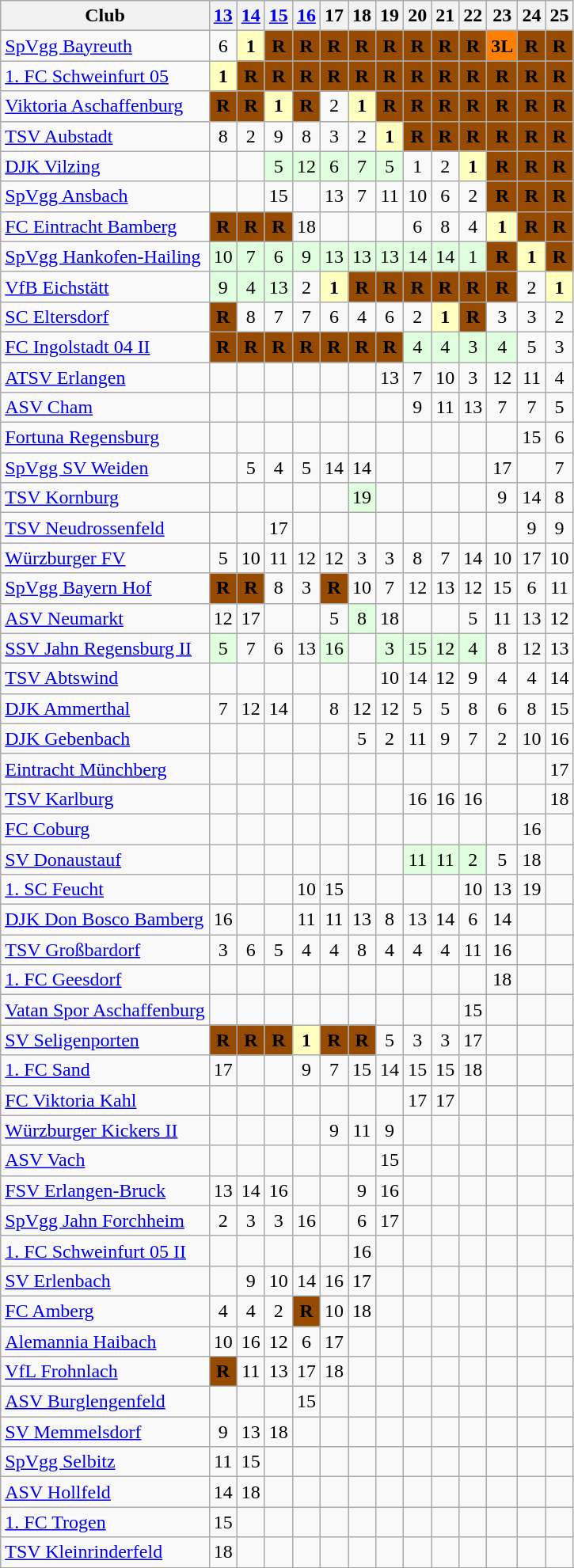<table class="wikitable sortable">
<tr>
<th>Club</th>
<th class="unsortable"><a href='#'>13</a></th>
<th class="unsortable"><a href='#'>14</a></th>
<th class="unsortable"><a href='#'>15</a></th>
<th class="unsortable"><a href='#'>16</a></th>
<th class="unsortable">17</th>
<th class="unsortable">18</th>
<th class="unsortable">19</th>
<th class="unsortable">20</th>
<th class="unsortable">21</th>
<th class="unsortable">22</th>
<th class="unsortable">23</th>
<th class="unsortable">24</th>
<th class="unsortable">25</th>
</tr>
<tr align="center">
<td align="left"><a href='#'>SpVgg Bayreuth</a></td>
<td>6</td>
<td style="background:#ffffbf"><strong>1</strong></td>
<td style="background:#964B00"><strong>R</strong></td>
<td style="background:#964B00"><strong>R</strong></td>
<td style="background:#964B00"><strong>R</strong></td>
<td style="background:#964B00"><strong>R</strong></td>
<td style="background:#964B00"><strong>R</strong></td>
<td style="background:#964B00"><strong>R</strong></td>
<td style="background:#964B00"><strong>R</strong></td>
<td style="background:#964B00"><strong>R</strong></td>
<td style="background:#FF7F00"><strong>3L</strong></td>
<td style="background:#964B00"><strong>R</strong></td>
<td style="background:#964B00"><strong>R</strong></td>
</tr>
<tr align="center">
<td align="left"><a href='#'>1. FC Schweinfurt 05</a></td>
<td style="background:#ffffbf"><strong>1</strong></td>
<td style="background:#964B00"><strong>R</strong></td>
<td style="background:#964B00"><strong>R</strong></td>
<td style="background:#964B00"><strong>R</strong></td>
<td style="background:#964B00"><strong>R</strong></td>
<td style="background:#964B00"><strong>R</strong></td>
<td style="background:#964B00"><strong>R</strong></td>
<td style="background:#964B00"><strong>R</strong></td>
<td style="background:#964B00"><strong>R</strong></td>
<td style="background:#964B00"><strong>R</strong></td>
<td style="background:#964B00"><strong>R</strong></td>
<td style="background:#964B00"><strong>R</strong></td>
<td style="background:#964B00"><strong>R</strong></td>
</tr>
<tr align="center">
<td align="left"><a href='#'>Viktoria Aschaffenburg</a></td>
<td style="background:#964B00"><strong>R</strong></td>
<td style="background:#964B00"><strong>R</strong></td>
<td style="background:#ffffbf"><strong>1</strong></td>
<td style="background:#964B00"><strong>R</strong></td>
<td>2</td>
<td style="background:#ffffbf"><strong>1</strong></td>
<td style="background:#964B00"><strong>R</strong></td>
<td style="background:#964B00"><strong>R</strong></td>
<td style="background:#964B00"><strong>R</strong></td>
<td style="background:#964B00"><strong>R</strong></td>
<td style="background:#964B00"><strong>R</strong></td>
<td style="background:#964B00"><strong>R</strong></td>
<td style="background:#964B00"><strong>R</strong></td>
</tr>
<tr align="center">
<td align="left"><a href='#'>TSV Aubstadt</a></td>
<td>8</td>
<td>2</td>
<td>9</td>
<td>8</td>
<td>3</td>
<td>2</td>
<td style="background:#ffffbf"><strong>1</strong></td>
<td style="background:#964B00"><strong>R</strong></td>
<td style="background:#964B00"><strong>R</strong></td>
<td style="background:#964B00"><strong>R</strong></td>
<td style="background:#964B00"><strong>R</strong></td>
<td style="background:#964B00"><strong>R</strong></td>
<td style="background:#964B00"><strong>R</strong></td>
</tr>
<tr align="center">
<td align="left"><a href='#'>DJK Vilzing</a></td>
<td></td>
<td></td>
<td style="background:#dfffdf">5</td>
<td style="background:#dfffdf">12</td>
<td style="background:#dfffdf">6</td>
<td style="background:#dfffdf">7</td>
<td style="background:#dfffdf">5</td>
<td>1</td>
<td>2</td>
<td style="background:#ffffbf"><strong>1</strong></td>
<td style="background:#964B00"><strong>R</strong></td>
<td style="background:#964B00"><strong>R</strong></td>
<td style="background:#964B00"><strong>R</strong></td>
</tr>
<tr align="center">
<td align="left"><a href='#'>SpVgg Ansbach</a></td>
<td></td>
<td></td>
<td>15</td>
<td></td>
<td>13</td>
<td>7</td>
<td>11</td>
<td>10</td>
<td>6</td>
<td>2</td>
<td style="background:#964B00"><strong>R</strong></td>
<td style="background:#964B00"><strong>R</strong></td>
<td style="background:#964B00"><strong>R</strong></td>
</tr>
<tr align="center">
<td align="left"><a href='#'>FC Eintracht Bamberg</a></td>
<td style="background:#964B00"><strong>R</strong></td>
<td style="background:#964B00"><strong>R</strong></td>
<td style="background:#964B00"><strong>R</strong></td>
<td>18</td>
<td></td>
<td></td>
<td></td>
<td>6</td>
<td>8</td>
<td>4</td>
<td style="background:#ffffbf"><strong>1</strong></td>
<td style="background:#964B00"><strong>R</strong></td>
<td style="background:#964B00"><strong>R</strong></td>
</tr>
<tr align="center">
<td align="left"><a href='#'>SpVgg Hankofen-Hailing</a></td>
<td style="background:#dfffdf">10</td>
<td style="background:#dfffdf">7</td>
<td style="background:#dfffdf">6</td>
<td style="background:#dfffdf">9</td>
<td style="background:#dfffdf">13</td>
<td style="background:#dfffdf">13</td>
<td style="background:#dfffdf">13</td>
<td style="background:#dfffdf">14</td>
<td style="background:#dfffdf">14</td>
<td style="background:#dfffdf">1</td>
<td style="background:#964B00"><strong>R</strong></td>
<td style="background:#ffffbf"><strong>1</strong></td>
<td style="background:#964B00"><strong>R</strong></td>
</tr>
<tr align="center">
<td align="left"><a href='#'>VfB Eichstätt</a></td>
<td style="background:#dfffdf">9</td>
<td style="background:#dfffdf">4</td>
<td style="background:#dfffdf">13</td>
<td>2</td>
<td style="background:#ffffbf"><strong>1</strong></td>
<td style="background:#964B00"><strong>R</strong></td>
<td style="background:#964B00"><strong>R</strong></td>
<td style="background:#964B00"><strong>R</strong></td>
<td style="background:#964B00"><strong>R</strong></td>
<td style="background:#964B00"><strong>R</strong></td>
<td style="background:#964B00"><strong>R</strong></td>
<td>2</td>
<td style="background:#ffffbf"><strong>1</strong></td>
</tr>
<tr align="center">
<td align="left"><a href='#'>SC Eltersdorf</a></td>
<td style="background:#964B00"><strong>R</strong></td>
<td>8</td>
<td>7</td>
<td>7</td>
<td>6</td>
<td>4</td>
<td>6</td>
<td>2</td>
<td style="background:#ffffbf"><strong>1</strong></td>
<td style="background:#964B00"><strong>R</strong></td>
<td>3</td>
<td>3</td>
<td>2</td>
</tr>
<tr align="center">
<td align="left"><a href='#'>FC Ingolstadt 04 II</a></td>
<td style="background:#964B00"><strong>R</strong></td>
<td style="background:#964B00"><strong>R</strong></td>
<td style="background:#964B00"><strong>R</strong></td>
<td style="background:#964B00"><strong>R</strong></td>
<td style="background:#964B00"><strong>R</strong></td>
<td style="background:#964B00"><strong>R</strong></td>
<td style="background:#964B00"><strong>R</strong></td>
<td style="background:#dfffdf">4</td>
<td style="background:#dfffdf">4</td>
<td style="background:#dfffdf">3</td>
<td style="background:#dfffdf">4</td>
<td>5</td>
<td>3</td>
</tr>
<tr align="center">
<td align="left"><a href='#'>ATSV Erlangen</a></td>
<td></td>
<td></td>
<td></td>
<td></td>
<td></td>
<td></td>
<td>13</td>
<td>7</td>
<td>10</td>
<td>3</td>
<td>12</td>
<td>11</td>
<td>4</td>
</tr>
<tr align="center">
<td align="left"><a href='#'>ASV Cham</a></td>
<td></td>
<td></td>
<td></td>
<td></td>
<td></td>
<td></td>
<td></td>
<td>9</td>
<td>11</td>
<td>13</td>
<td>7</td>
<td>7</td>
<td>5</td>
</tr>
<tr align="center">
<td align="left"><a href='#'>Fortuna Regensburg</a></td>
<td></td>
<td></td>
<td></td>
<td></td>
<td></td>
<td></td>
<td></td>
<td></td>
<td></td>
<td></td>
<td></td>
<td>15</td>
<td>6</td>
</tr>
<tr align="center">
<td align="left"><a href='#'>SpVgg SV Weiden</a></td>
<td></td>
<td>5</td>
<td>4</td>
<td>5</td>
<td>14</td>
<td>14</td>
<td></td>
<td></td>
<td></td>
<td></td>
<td>17</td>
<td></td>
<td>7</td>
</tr>
<tr align="center">
<td align="left"><a href='#'>TSV Kornburg</a></td>
<td></td>
<td></td>
<td></td>
<td></td>
<td></td>
<td style="background:#dfffdf">19</td>
<td></td>
<td></td>
<td></td>
<td></td>
<td>9</td>
<td>14</td>
<td>8</td>
</tr>
<tr align="center">
<td align="left"><a href='#'>TSV Neudrossenfeld</a></td>
<td></td>
<td></td>
<td>17</td>
<td></td>
<td></td>
<td></td>
<td></td>
<td></td>
<td></td>
<td></td>
<td></td>
<td>9</td>
<td>9</td>
</tr>
<tr align="center">
<td align="left"><a href='#'>Würzburger FV</a></td>
<td>5</td>
<td>10</td>
<td>11</td>
<td>12</td>
<td>12</td>
<td>3</td>
<td>3</td>
<td>8</td>
<td>7</td>
<td>14</td>
<td>10</td>
<td>17</td>
<td>10</td>
</tr>
<tr align="center">
<td align="left"><a href='#'>SpVgg Bayern Hof</a></td>
<td style="background:#964B00"><strong>R</strong></td>
<td style="background:#964B00"><strong>R</strong></td>
<td>8</td>
<td>3</td>
<td style="background:#964B00"><strong>R</strong></td>
<td>10</td>
<td>7</td>
<td>12</td>
<td>13</td>
<td>12</td>
<td>15</td>
<td>6</td>
<td>11</td>
</tr>
<tr align="center">
<td align="left"><a href='#'>ASV Neumarkt</a></td>
<td>12</td>
<td>17</td>
<td></td>
<td></td>
<td>5</td>
<td style="background:#dfffdf">8</td>
<td>18</td>
<td></td>
<td></td>
<td>5</td>
<td>11</td>
<td>13</td>
<td>12</td>
</tr>
<tr align="center">
<td align="left"><a href='#'>SSV Jahn Regensburg II</a></td>
<td style="background:#dfffdf">5</td>
<td>7</td>
<td>6</td>
<td>13</td>
<td style="background:#dfffdf">16</td>
<td></td>
<td style="background:#dfffdf">3</td>
<td style="background:#dfffdf">15</td>
<td style="background:#dfffdf">12</td>
<td style="background:#dfffdf">4</td>
<td>8</td>
<td>12</td>
<td>13</td>
</tr>
<tr align="center">
<td align="left"><a href='#'>TSV Abtswind</a></td>
<td></td>
<td></td>
<td></td>
<td></td>
<td></td>
<td></td>
<td>10</td>
<td>14</td>
<td>12</td>
<td>9</td>
<td>4</td>
<td>4</td>
<td>14</td>
</tr>
<tr align="center">
<td align="left"><a href='#'>DJK Ammerthal</a></td>
<td>7</td>
<td>12</td>
<td>14</td>
<td></td>
<td>8</td>
<td>12</td>
<td>12</td>
<td>5</td>
<td>5</td>
<td>8</td>
<td>6</td>
<td>8</td>
<td>15</td>
</tr>
<tr align="center">
<td align="left"><a href='#'>DJK Gebenbach</a></td>
<td></td>
<td></td>
<td></td>
<td></td>
<td></td>
<td>5</td>
<td>2</td>
<td>11</td>
<td>9</td>
<td>7</td>
<td>2</td>
<td>10</td>
<td>16</td>
</tr>
<tr align="center">
<td align="left"><a href='#'>Eintracht Münchberg</a></td>
<td></td>
<td></td>
<td></td>
<td></td>
<td></td>
<td></td>
<td></td>
<td></td>
<td></td>
<td></td>
<td></td>
<td></td>
<td>17</td>
</tr>
<tr align="center">
<td align="left"><a href='#'>TSV Karlburg</a></td>
<td></td>
<td></td>
<td></td>
<td></td>
<td></td>
<td></td>
<td></td>
<td>16</td>
<td>16</td>
<td>16</td>
<td></td>
<td></td>
<td>18</td>
</tr>
<tr align="center">
<td align="left"><a href='#'>FC Coburg</a></td>
<td></td>
<td></td>
<td></td>
<td></td>
<td></td>
<td></td>
<td></td>
<td></td>
<td></td>
<td></td>
<td></td>
<td>16</td>
<td></td>
</tr>
<tr align="center">
<td align="left"><a href='#'>SV Donaustauf</a></td>
<td></td>
<td></td>
<td></td>
<td></td>
<td></td>
<td></td>
<td></td>
<td style="background:#dfffdf">11</td>
<td style="background:#dfffdf">11</td>
<td style="background:#dfffdf">2</td>
<td>5</td>
<td>18</td>
<td></td>
</tr>
<tr align="center">
<td align="left"><a href='#'>1. SC Feucht</a></td>
<td></td>
<td></td>
<td></td>
<td>10</td>
<td>15</td>
<td></td>
<td></td>
<td></td>
<td></td>
<td>10</td>
<td>13</td>
<td>19</td>
<td></td>
</tr>
<tr align="center">
<td align="left"><a href='#'>DJK Don Bosco Bamberg</a></td>
<td>16</td>
<td></td>
<td></td>
<td>11</td>
<td>11</td>
<td>13</td>
<td>8</td>
<td>13</td>
<td>14</td>
<td>6</td>
<td>14</td>
<td></td>
<td></td>
</tr>
<tr align="center">
<td align="left"><a href='#'>TSV Großbardorf</a></td>
<td>3</td>
<td>6</td>
<td>5</td>
<td>4</td>
<td>4</td>
<td>8</td>
<td>4</td>
<td>4</td>
<td>4</td>
<td>11</td>
<td>16</td>
<td></td>
<td></td>
</tr>
<tr align="center">
<td align="left"><a href='#'>1. FC Geesdorf</a></td>
<td></td>
<td></td>
<td></td>
<td></td>
<td></td>
<td></td>
<td></td>
<td></td>
<td></td>
<td></td>
<td>18</td>
<td></td>
<td></td>
</tr>
<tr align="center">
<td align="left"><a href='#'>Vatan Spor Aschaffenburg</a></td>
<td></td>
<td></td>
<td></td>
<td></td>
<td></td>
<td></td>
<td></td>
<td></td>
<td></td>
<td>15</td>
<td></td>
<td></td>
<td></td>
</tr>
<tr align="center">
<td align="left"><a href='#'>SV Seligenporten</a></td>
<td style="background:#964B00"><strong>R</strong></td>
<td style="background:#964B00"><strong>R</strong></td>
<td style="background:#964B00"><strong>R</strong></td>
<td style="background:#ffffbf"><strong>1</strong></td>
<td style="background:#964B00"><strong>R</strong></td>
<td style="background:#964B00"><strong>R</strong></td>
<td>5</td>
<td>3</td>
<td>3</td>
<td>17</td>
<td></td>
<td></td>
<td></td>
</tr>
<tr align="center">
<td align="left"><a href='#'>1. FC Sand</a></td>
<td>17</td>
<td></td>
<td></td>
<td>9</td>
<td>7</td>
<td>15</td>
<td>14</td>
<td>15</td>
<td>15</td>
<td>18</td>
<td></td>
<td></td>
<td></td>
</tr>
<tr align="center">
<td align="left"><a href='#'>FC Viktoria Kahl</a></td>
<td></td>
<td></td>
<td></td>
<td></td>
<td></td>
<td></td>
<td></td>
<td>17</td>
<td>17</td>
<td></td>
<td></td>
<td></td>
<td></td>
</tr>
<tr align="center">
<td align="left"><a href='#'>Würzburger Kickers II</a></td>
<td></td>
<td></td>
<td></td>
<td></td>
<td>9</td>
<td>11</td>
<td>9</td>
<td></td>
<td></td>
<td></td>
<td></td>
<td></td>
<td></td>
</tr>
<tr align="center">
<td align="left"><a href='#'>ASV Vach</a></td>
<td></td>
<td></td>
<td></td>
<td></td>
<td></td>
<td></td>
<td>15</td>
<td></td>
<td></td>
<td></td>
<td></td>
<td></td>
<td></td>
</tr>
<tr align="center">
<td align="left"><a href='#'>FSV Erlangen-Bruck</a></td>
<td>13</td>
<td>14</td>
<td>16</td>
<td></td>
<td></td>
<td>9</td>
<td>16</td>
<td></td>
<td></td>
<td></td>
<td></td>
<td></td>
<td></td>
</tr>
<tr align="center">
<td align="left"><a href='#'>SpVgg Jahn Forchheim</a></td>
<td>2</td>
<td>3</td>
<td>3</td>
<td>16</td>
<td></td>
<td>6</td>
<td>17</td>
<td></td>
<td></td>
<td></td>
<td></td>
<td></td>
<td></td>
</tr>
<tr align="center">
<td align="left"><a href='#'>1. FC Schweinfurt 05 II</a></td>
<td></td>
<td></td>
<td></td>
<td></td>
<td></td>
<td>16</td>
<td></td>
<td></td>
<td></td>
<td></td>
<td></td>
<td></td>
<td></td>
</tr>
<tr align="center">
<td align="left"><a href='#'>SV Erlenbach</a></td>
<td></td>
<td>9</td>
<td>10</td>
<td>14</td>
<td>16</td>
<td>17</td>
<td></td>
<td></td>
<td></td>
<td></td>
<td></td>
<td></td>
<td></td>
</tr>
<tr align="center">
<td align="left"><a href='#'>FC Amberg</a></td>
<td>4</td>
<td>4</td>
<td>2</td>
<td style="background:#964B00"><strong>R</strong></td>
<td>10</td>
<td>18</td>
<td></td>
<td></td>
<td></td>
<td></td>
<td></td>
<td></td>
<td></td>
</tr>
<tr align="center">
<td align="left"><a href='#'>Alemannia Haibach</a></td>
<td>10</td>
<td>16</td>
<td>12</td>
<td>6</td>
<td>17</td>
<td></td>
<td></td>
<td></td>
<td></td>
<td></td>
<td></td>
<td></td>
<td></td>
</tr>
<tr align="center">
<td align="left"><a href='#'>VfL Frohnlach</a></td>
<td style="background:#964B00"><strong>R</strong></td>
<td>11</td>
<td>13</td>
<td>17</td>
<td>18</td>
<td></td>
<td></td>
<td></td>
<td></td>
<td></td>
<td></td>
<td></td>
<td></td>
</tr>
<tr align="center">
<td align="left"><a href='#'>ASV Burglengenfeld</a></td>
<td></td>
<td></td>
<td></td>
<td>15</td>
<td></td>
<td></td>
<td></td>
<td></td>
<td></td>
<td></td>
<td></td>
<td></td>
<td></td>
</tr>
<tr align="center">
<td align="left"><a href='#'>SV Memmelsdorf</a></td>
<td>9</td>
<td>13</td>
<td>18</td>
<td></td>
<td></td>
<td></td>
<td></td>
<td></td>
<td></td>
<td></td>
<td></td>
<td></td>
<td></td>
</tr>
<tr align="center">
<td align="left"><a href='#'>SpVgg Selbitz</a></td>
<td>11</td>
<td>15</td>
<td></td>
<td></td>
<td></td>
<td></td>
<td></td>
<td></td>
<td></td>
<td></td>
<td></td>
<td></td>
<td></td>
</tr>
<tr align="center">
<td align="left"><a href='#'>ASV Hollfeld</a></td>
<td>14</td>
<td>18</td>
<td></td>
<td></td>
<td></td>
<td></td>
<td></td>
<td></td>
<td></td>
<td></td>
<td></td>
<td></td>
<td></td>
</tr>
<tr align="center">
<td align="left"><a href='#'>1. FC Trogen</a></td>
<td>15</td>
<td></td>
<td></td>
<td></td>
<td></td>
<td></td>
<td></td>
<td></td>
<td></td>
<td></td>
<td></td>
<td></td>
<td></td>
</tr>
<tr align="center">
<td align="left"><a href='#'>TSV Kleinrinderfeld</a></td>
<td>18</td>
<td></td>
<td></td>
<td></td>
<td></td>
<td></td>
<td></td>
<td></td>
<td></td>
<td></td>
<td></td>
<td></td>
<td></td>
</tr>
</table>
